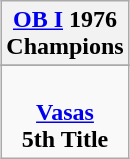<table class="wikitable" style="text-align: center; margin: 0 auto;">
<tr>
<th><a href='#'>OB I</a> 1976<br>Champions</th>
</tr>
<tr>
</tr>
<tr>
<td> <br><strong><a href='#'>Vasas</a></strong><br><strong>5th Title</strong></td>
</tr>
</table>
